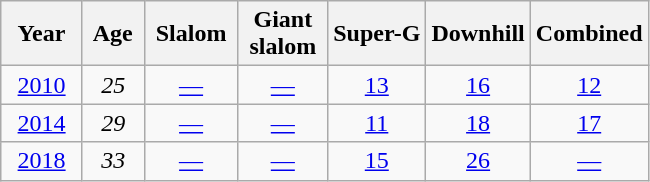<table class=wikitable style="text-align:center">
<tr>
<th>  Year  </th>
<th> Age </th>
<th> Slalom </th>
<th> Giant <br> slalom </th>
<th>Super-G</th>
<th>Downhill</th>
<th>Combined</th>
</tr>
<tr>
<td><a href='#'>2010</a></td>
<td><em>25</em></td>
<td><a href='#'>—</a></td>
<td><a href='#'>—</a></td>
<td><a href='#'>13</a></td>
<td><a href='#'>16</a></td>
<td><a href='#'>12</a></td>
</tr>
<tr>
<td><a href='#'>2014</a></td>
<td><em>29</em></td>
<td><a href='#'>—</a></td>
<td><a href='#'>—</a></td>
<td><a href='#'>11</a></td>
<td><a href='#'>18</a></td>
<td><a href='#'>17</a></td>
</tr>
<tr>
<td><a href='#'>2018</a></td>
<td><em>33</em></td>
<td><a href='#'>—</a></td>
<td><a href='#'>—</a></td>
<td><a href='#'>15</a></td>
<td><a href='#'>26</a></td>
<td><a href='#'>—</a></td>
</tr>
</table>
